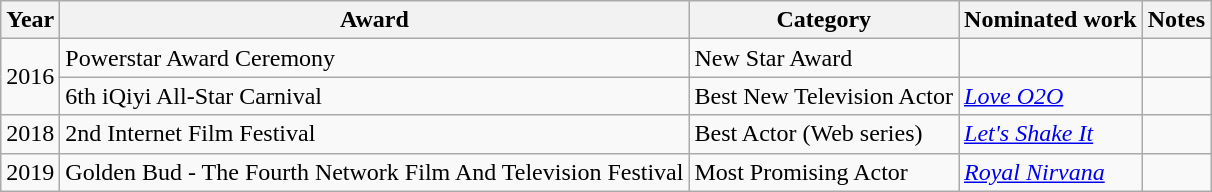<table class="wikitable">
<tr>
<th>Year</th>
<th>Award</th>
<th>Category</th>
<th>Nominated work</th>
<th>Notes</th>
</tr>
<tr>
<td rowspan=2>2016</td>
<td>Powerstar Award Ceremony</td>
<td>New Star Award</td>
<td></td>
<td></td>
</tr>
<tr>
<td>6th iQiyi All-Star Carnival</td>
<td>Best New Television Actor</td>
<td><em><a href='#'>Love O2O</a></em></td>
<td></td>
</tr>
<tr>
<td>2018</td>
<td>2nd Internet Film Festival</td>
<td>Best Actor (Web series)</td>
<td><em><a href='#'>Let's Shake It</a></em></td>
<td></td>
</tr>
<tr>
<td>2019</td>
<td>Golden Bud - The Fourth Network Film And Television Festival</td>
<td>Most Promising Actor</td>
<td><em><a href='#'>Royal Nirvana</a></em></td>
<td></td>
</tr>
</table>
